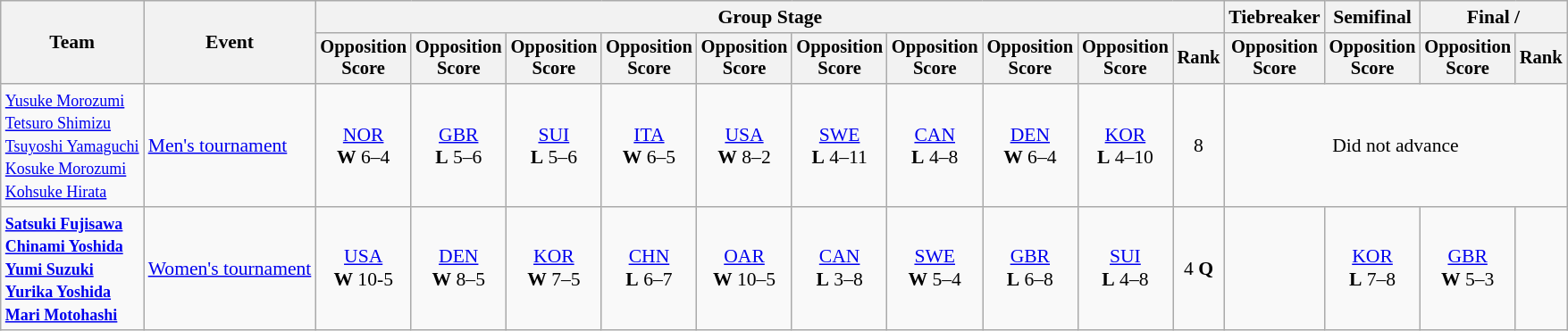<table class="wikitable" style="font-size:90%">
<tr>
<th rowspan=2>Team</th>
<th rowspan=2>Event</th>
<th colspan=10>Group Stage</th>
<th>Tiebreaker</th>
<th>Semifinal</th>
<th colspan=2>Final / </th>
</tr>
<tr style="font-size:95%">
<th>Opposition<br>Score</th>
<th>Opposition<br>Score</th>
<th>Opposition<br>Score</th>
<th>Opposition<br>Score</th>
<th>Opposition<br>Score</th>
<th>Opposition<br>Score</th>
<th>Opposition<br>Score</th>
<th>Opposition<br>Score</th>
<th>Opposition<br>Score</th>
<th>Rank</th>
<th>Opposition<br>Score</th>
<th>Opposition<br>Score</th>
<th>Opposition<br>Score</th>
<th>Rank</th>
</tr>
<tr align=center>
<td align=left><small><a href='#'>Yusuke Morozumi</a><br><a href='#'>Tetsuro Shimizu</a><br><a href='#'>Tsuyoshi Yamaguchi</a><br><a href='#'>Kosuke Morozumi</a><br><a href='#'>Kohsuke Hirata</a></small></td>
<td align=left><a href='#'>Men's tournament</a></td>
<td> <a href='#'>NOR</a><br><strong>W</strong> 6–4</td>
<td> <a href='#'>GBR</a><br> <strong>L</strong> 5–6</td>
<td> <a href='#'>SUI</a><br><strong>L</strong> 5–6</td>
<td> <a href='#'>ITA</a><br> <strong>W</strong> 6–5</td>
<td> <a href='#'>USA</a><br> <strong>W</strong> 8–2</td>
<td> <a href='#'>SWE</a><br> <strong>L</strong> 4–11</td>
<td> <a href='#'>CAN</a><br> <strong>L</strong> 4–8</td>
<td> <a href='#'>DEN</a><br> <strong>W</strong> 6–4</td>
<td> <a href='#'>KOR</a><br> <strong>L</strong> 4–10</td>
<td>8</td>
<td colspan=4>Did not advance</td>
</tr>
<tr align=center>
<td align=left><small><strong><a href='#'>Satsuki Fujisawa</a><br><a href='#'>Chinami Yoshida</a><br><a href='#'>Yumi Suzuki</a><br><a href='#'>Yurika Yoshida</a><br><a href='#'>Mari Motohashi</a></strong></small></td>
<td align=left><a href='#'>Women's tournament</a></td>
<td> <a href='#'>USA</a><br><strong>W</strong> 10-5</td>
<td> <a href='#'>DEN</a><br> <strong>W</strong> 8–5</td>
<td> <a href='#'>KOR</a><br> <strong>W</strong> 7–5</td>
<td> <a href='#'>CHN</a><br><strong>L</strong> 6–7</td>
<td> <a href='#'>OAR</a><br> <strong>W</strong> 10–5</td>
<td> <a href='#'>CAN</a><br> <strong>L</strong> 3–8</td>
<td> <a href='#'>SWE</a><br> <strong>W</strong> 5–4</td>
<td> <a href='#'>GBR</a><br> <strong>L</strong> 6–8</td>
<td> <a href='#'>SUI</a><br> <strong>L</strong> 4–8</td>
<td>4 <strong>Q</strong></td>
<td></td>
<td> <a href='#'>KOR</a><br> <strong>L</strong> 7–8</td>
<td> <a href='#'>GBR</a><br> <strong>W</strong> 5–3</td>
<td></td>
</tr>
</table>
